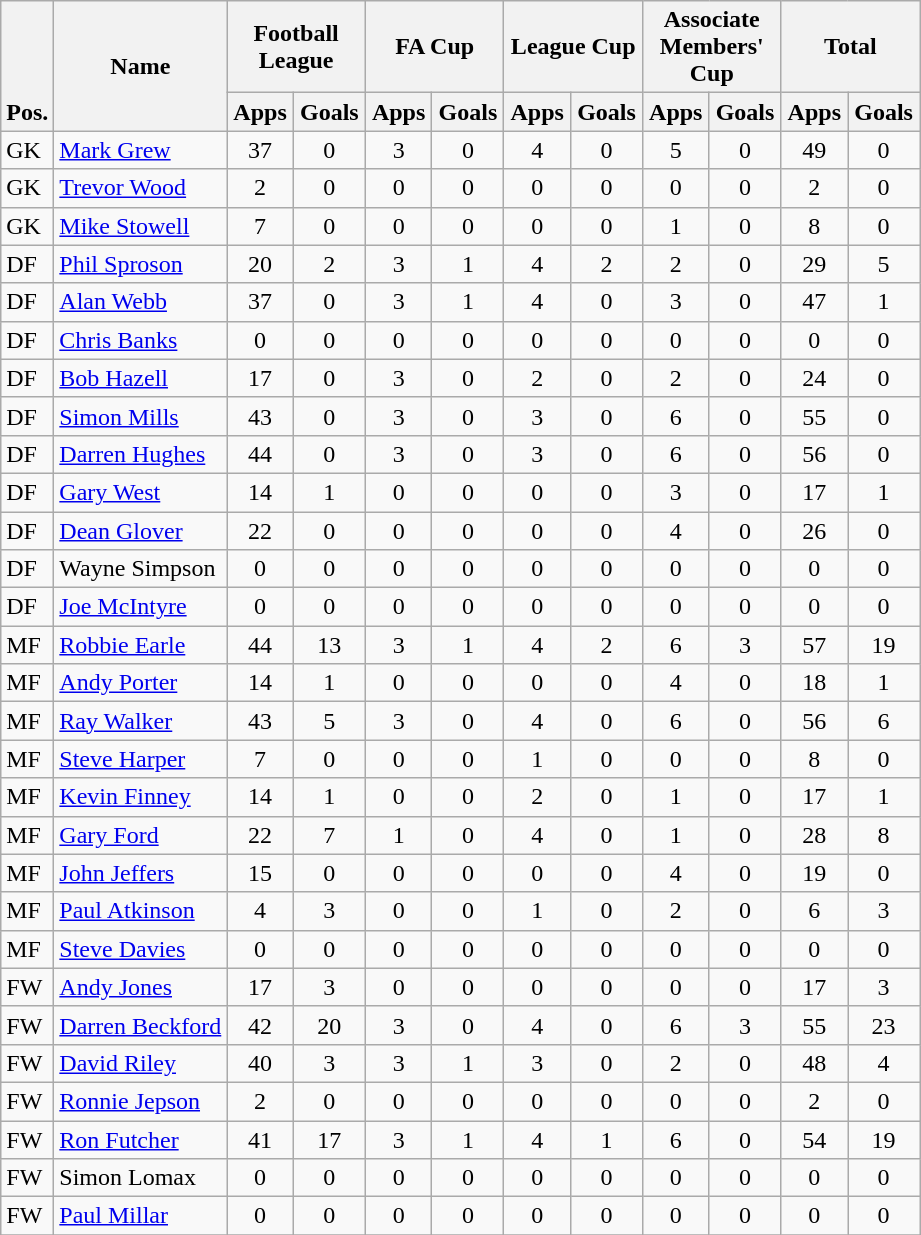<table class="wikitable" style="text-align:center">
<tr>
<th rowspan="2" valign="bottom">Pos.</th>
<th rowspan="2">Name</th>
<th colspan="2" width="85">Football League</th>
<th colspan="2" width="85">FA Cup</th>
<th colspan="2" width="85">League Cup</th>
<th colspan="2" width="85">Associate Members' Cup</th>
<th colspan="2" width="85">Total</th>
</tr>
<tr>
<th>Apps</th>
<th>Goals</th>
<th>Apps</th>
<th>Goals</th>
<th>Apps</th>
<th>Goals</th>
<th>Apps</th>
<th>Goals</th>
<th>Apps</th>
<th>Goals</th>
</tr>
<tr>
<td align="left">GK</td>
<td align="left"> <a href='#'>Mark Grew</a></td>
<td>37</td>
<td>0</td>
<td>3</td>
<td>0</td>
<td>4</td>
<td>0</td>
<td>5</td>
<td>0</td>
<td>49</td>
<td>0</td>
</tr>
<tr>
<td align="left">GK</td>
<td align="left"> <a href='#'>Trevor Wood</a></td>
<td>2</td>
<td>0</td>
<td>0</td>
<td>0</td>
<td>0</td>
<td>0</td>
<td>0</td>
<td>0</td>
<td>2</td>
<td>0</td>
</tr>
<tr>
<td align="left">GK</td>
<td align="left"> <a href='#'>Mike Stowell</a></td>
<td>7</td>
<td>0</td>
<td>0</td>
<td>0</td>
<td>0</td>
<td>0</td>
<td>1</td>
<td>0</td>
<td>8</td>
<td>0</td>
</tr>
<tr>
<td align="left">DF</td>
<td align="left"> <a href='#'>Phil Sproson</a></td>
<td>20</td>
<td>2</td>
<td>3</td>
<td>1</td>
<td>4</td>
<td>2</td>
<td>2</td>
<td>0</td>
<td>29</td>
<td>5</td>
</tr>
<tr>
<td align="left">DF</td>
<td align="left"> <a href='#'>Alan Webb</a></td>
<td>37</td>
<td>0</td>
<td>3</td>
<td>1</td>
<td>4</td>
<td>0</td>
<td>3</td>
<td>0</td>
<td>47</td>
<td>1</td>
</tr>
<tr>
<td align="left">DF</td>
<td align="left"> <a href='#'>Chris Banks</a></td>
<td>0</td>
<td>0</td>
<td>0</td>
<td>0</td>
<td>0</td>
<td>0</td>
<td>0</td>
<td>0</td>
<td>0</td>
<td>0</td>
</tr>
<tr>
<td align="left">DF</td>
<td align="left"> <a href='#'>Bob Hazell</a></td>
<td>17</td>
<td>0</td>
<td>3</td>
<td>0</td>
<td>2</td>
<td>0</td>
<td>2</td>
<td>0</td>
<td>24</td>
<td>0</td>
</tr>
<tr>
<td align="left">DF</td>
<td align="left"> <a href='#'>Simon Mills</a></td>
<td>43</td>
<td>0</td>
<td>3</td>
<td>0</td>
<td>3</td>
<td>0</td>
<td>6</td>
<td>0</td>
<td>55</td>
<td>0</td>
</tr>
<tr>
<td align="left">DF</td>
<td align="left"> <a href='#'>Darren Hughes</a></td>
<td>44</td>
<td>0</td>
<td>3</td>
<td>0</td>
<td>3</td>
<td>0</td>
<td>6</td>
<td>0</td>
<td>56</td>
<td>0</td>
</tr>
<tr>
<td align="left">DF</td>
<td align="left"> <a href='#'>Gary West</a></td>
<td>14</td>
<td>1</td>
<td>0</td>
<td>0</td>
<td>0</td>
<td>0</td>
<td>3</td>
<td>0</td>
<td>17</td>
<td>1</td>
</tr>
<tr>
<td align="left">DF</td>
<td align="left"> <a href='#'>Dean Glover</a></td>
<td>22</td>
<td>0</td>
<td>0</td>
<td>0</td>
<td>0</td>
<td>0</td>
<td>4</td>
<td>0</td>
<td>26</td>
<td>0</td>
</tr>
<tr>
<td align="left">DF</td>
<td align="left"> Wayne Simpson</td>
<td>0</td>
<td>0</td>
<td>0</td>
<td>0</td>
<td>0</td>
<td>0</td>
<td>0</td>
<td>0</td>
<td>0</td>
<td>0</td>
</tr>
<tr>
<td align="left">DF</td>
<td align="left"> <a href='#'>Joe McIntyre</a></td>
<td>0</td>
<td>0</td>
<td>0</td>
<td>0</td>
<td>0</td>
<td>0</td>
<td>0</td>
<td>0</td>
<td>0</td>
<td>0</td>
</tr>
<tr>
<td align="left">MF</td>
<td align="left"> <a href='#'>Robbie Earle</a></td>
<td>44</td>
<td>13</td>
<td>3</td>
<td>1</td>
<td>4</td>
<td>2</td>
<td>6</td>
<td>3</td>
<td>57</td>
<td>19</td>
</tr>
<tr>
<td align="left">MF</td>
<td align="left"> <a href='#'>Andy Porter</a></td>
<td>14</td>
<td>1</td>
<td>0</td>
<td>0</td>
<td>0</td>
<td>0</td>
<td>4</td>
<td>0</td>
<td>18</td>
<td>1</td>
</tr>
<tr>
<td align="left">MF</td>
<td align="left"> <a href='#'>Ray Walker</a></td>
<td>43</td>
<td>5</td>
<td>3</td>
<td>0</td>
<td>4</td>
<td>0</td>
<td>6</td>
<td>0</td>
<td>56</td>
<td>6</td>
</tr>
<tr>
<td align="left">MF</td>
<td align="left"> <a href='#'>Steve Harper</a></td>
<td>7</td>
<td>0</td>
<td>0</td>
<td>0</td>
<td>1</td>
<td>0</td>
<td>0</td>
<td>0</td>
<td>8</td>
<td>0</td>
</tr>
<tr>
<td align="left">MF</td>
<td align="left"> <a href='#'>Kevin Finney</a></td>
<td>14</td>
<td>1</td>
<td>0</td>
<td>0</td>
<td>2</td>
<td>0</td>
<td>1</td>
<td>0</td>
<td>17</td>
<td>1</td>
</tr>
<tr>
<td align="left">MF</td>
<td align="left"> <a href='#'>Gary Ford</a></td>
<td>22</td>
<td>7</td>
<td>1</td>
<td>0</td>
<td>4</td>
<td>0</td>
<td>1</td>
<td>0</td>
<td>28</td>
<td>8</td>
</tr>
<tr>
<td align="left">MF</td>
<td align="left"> <a href='#'>John Jeffers</a></td>
<td>15</td>
<td>0</td>
<td>0</td>
<td>0</td>
<td>0</td>
<td>0</td>
<td>4</td>
<td>0</td>
<td>19</td>
<td>0</td>
</tr>
<tr>
<td align="left">MF</td>
<td align="left"> <a href='#'>Paul Atkinson</a></td>
<td>4</td>
<td>3</td>
<td>0</td>
<td>0</td>
<td>1</td>
<td>0</td>
<td>2</td>
<td>0</td>
<td>6</td>
<td>3</td>
</tr>
<tr>
<td align="left">MF</td>
<td align="left"> <a href='#'>Steve Davies</a></td>
<td>0</td>
<td>0</td>
<td>0</td>
<td>0</td>
<td>0</td>
<td>0</td>
<td>0</td>
<td>0</td>
<td>0</td>
<td>0</td>
</tr>
<tr>
<td align="left">FW</td>
<td align="left"> <a href='#'>Andy Jones</a></td>
<td>17</td>
<td>3</td>
<td>0</td>
<td>0</td>
<td>0</td>
<td>0</td>
<td>0</td>
<td>0</td>
<td>17</td>
<td>3</td>
</tr>
<tr>
<td align="left">FW</td>
<td align="left"> <a href='#'>Darren Beckford</a></td>
<td>42</td>
<td>20</td>
<td>3</td>
<td>0</td>
<td>4</td>
<td>0</td>
<td>6</td>
<td>3</td>
<td>55</td>
<td>23</td>
</tr>
<tr>
<td align="left">FW</td>
<td align="left"> <a href='#'>David Riley</a></td>
<td>40</td>
<td>3</td>
<td>3</td>
<td>1</td>
<td>3</td>
<td>0</td>
<td>2</td>
<td>0</td>
<td>48</td>
<td>4</td>
</tr>
<tr>
<td align="left">FW</td>
<td align="left"> <a href='#'>Ronnie Jepson</a></td>
<td>2</td>
<td>0</td>
<td>0</td>
<td>0</td>
<td>0</td>
<td>0</td>
<td>0</td>
<td>0</td>
<td>2</td>
<td>0</td>
</tr>
<tr>
<td align="left">FW</td>
<td align="left"> <a href='#'>Ron Futcher</a></td>
<td>41</td>
<td>17</td>
<td>3</td>
<td>1</td>
<td>4</td>
<td>1</td>
<td>6</td>
<td>0</td>
<td>54</td>
<td>19</td>
</tr>
<tr>
<td align="left">FW</td>
<td align="left"> Simon Lomax</td>
<td>0</td>
<td>0</td>
<td>0</td>
<td>0</td>
<td>0</td>
<td>0</td>
<td>0</td>
<td>0</td>
<td>0</td>
<td>0</td>
</tr>
<tr>
<td align="left">FW</td>
<td align="left"> <a href='#'>Paul Millar</a></td>
<td>0</td>
<td>0</td>
<td>0</td>
<td>0</td>
<td>0</td>
<td>0</td>
<td>0</td>
<td>0</td>
<td>0</td>
<td>0</td>
</tr>
<tr>
</tr>
</table>
